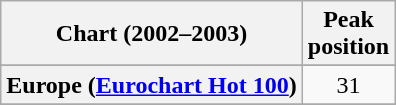<table class="wikitable sortable plainrowheaders" style="text-align:center">
<tr>
<th>Chart (2002–2003)</th>
<th>Peak<br>position</th>
</tr>
<tr>
</tr>
<tr>
<th scope="row">Europe (<a href='#'>Eurochart Hot 100</a>)</th>
<td>31</td>
</tr>
<tr>
</tr>
<tr>
</tr>
<tr>
</tr>
</table>
